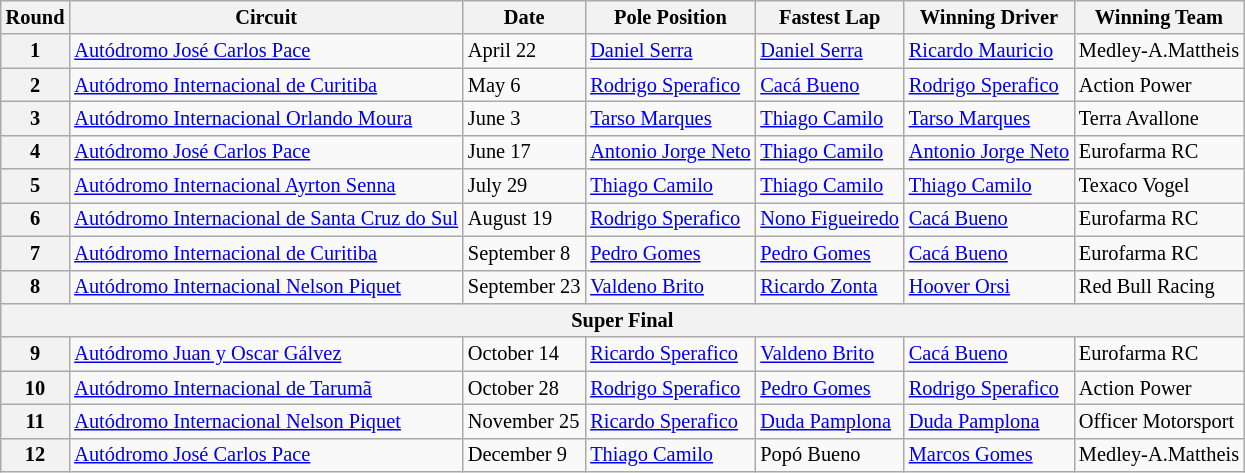<table class="wikitable" style="font-size: 85%">
<tr>
<th>Round</th>
<th>Circuit</th>
<th>Date</th>
<th>Pole Position</th>
<th>Fastest Lap</th>
<th>Winning Driver</th>
<th>Winning Team</th>
</tr>
<tr>
<th>1</th>
<td><a href='#'>Autódromo José Carlos Pace</a></td>
<td>April 22</td>
<td><a href='#'>Daniel Serra</a></td>
<td><a href='#'>Daniel Serra</a></td>
<td><a href='#'>Ricardo Mauricio</a></td>
<td>Medley-A.Mattheis</td>
</tr>
<tr>
<th>2</th>
<td><a href='#'>Autódromo Internacional de Curitiba</a></td>
<td>May 6</td>
<td><a href='#'>Rodrigo Sperafico</a></td>
<td><a href='#'>Cacá Bueno</a></td>
<td><a href='#'>Rodrigo Sperafico</a></td>
<td>Action Power</td>
</tr>
<tr>
<th>3</th>
<td><a href='#'>Autódromo Internacional Orlando Moura</a></td>
<td>June 3</td>
<td><a href='#'>Tarso Marques</a></td>
<td><a href='#'>Thiago Camilo</a></td>
<td><a href='#'>Tarso Marques</a></td>
<td>Terra Avallone</td>
</tr>
<tr>
<th>4</th>
<td><a href='#'>Autódromo José Carlos Pace</a></td>
<td>June 17</td>
<td><a href='#'>Antonio Jorge Neto</a></td>
<td><a href='#'>Thiago Camilo</a></td>
<td><a href='#'>Antonio Jorge Neto</a></td>
<td>Eurofarma RC</td>
</tr>
<tr>
<th>5</th>
<td><a href='#'>Autódromo Internacional Ayrton Senna</a></td>
<td>July 29</td>
<td><a href='#'>Thiago Camilo</a></td>
<td><a href='#'>Thiago Camilo</a></td>
<td><a href='#'>Thiago Camilo</a></td>
<td>Texaco Vogel</td>
</tr>
<tr>
<th>6</th>
<td><a href='#'>Autódromo Internacional de Santa Cruz do Sul</a></td>
<td>August 19</td>
<td><a href='#'>Rodrigo Sperafico</a></td>
<td><a href='#'>Nono Figueiredo</a></td>
<td><a href='#'>Cacá Bueno</a></td>
<td>Eurofarma RC</td>
</tr>
<tr>
<th>7</th>
<td><a href='#'>Autódromo Internacional de Curitiba</a></td>
<td>September 8</td>
<td><a href='#'>Pedro Gomes</a></td>
<td><a href='#'>Pedro Gomes</a></td>
<td><a href='#'>Cacá Bueno</a></td>
<td>Eurofarma RC</td>
</tr>
<tr>
<th>8</th>
<td><a href='#'>Autódromo Internacional Nelson Piquet</a></td>
<td>September 23</td>
<td><a href='#'>Valdeno Brito</a></td>
<td><a href='#'>Ricardo Zonta</a></td>
<td><a href='#'>Hoover Orsi</a></td>
<td>Red Bull Racing</td>
</tr>
<tr>
<th colspan=7>Super Final</th>
</tr>
<tr>
<th>9</th>
<td><a href='#'>Autódromo Juan y Oscar Gálvez</a></td>
<td>October 14</td>
<td><a href='#'>Ricardo Sperafico</a></td>
<td><a href='#'>Valdeno Brito</a></td>
<td><a href='#'>Cacá Bueno</a></td>
<td>Eurofarma RC</td>
</tr>
<tr>
<th>10</th>
<td><a href='#'>Autódromo Internacional de Tarumã</a></td>
<td>October 28</td>
<td><a href='#'>Rodrigo Sperafico</a></td>
<td><a href='#'>Pedro Gomes</a></td>
<td><a href='#'>Rodrigo Sperafico</a></td>
<td>Action Power</td>
</tr>
<tr>
<th>11</th>
<td><a href='#'>Autódromo Internacional Nelson Piquet</a></td>
<td>November 25</td>
<td><a href='#'>Ricardo Sperafico</a></td>
<td><a href='#'>Duda Pamplona</a></td>
<td><a href='#'>Duda Pamplona</a></td>
<td>Officer Motorsport</td>
</tr>
<tr>
<th>12</th>
<td><a href='#'>Autódromo José Carlos Pace</a></td>
<td>December 9</td>
<td><a href='#'>Thiago Camilo</a></td>
<td>Popó Bueno</td>
<td><a href='#'>Marcos Gomes</a></td>
<td>Medley-A.Mattheis</td>
</tr>
</table>
